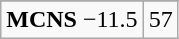<table class="wikitable">
<tr align="center">
</tr>
<tr align="center">
<td><strong>MCNS</strong> −11.5</td>
<td>57</td>
</tr>
</table>
